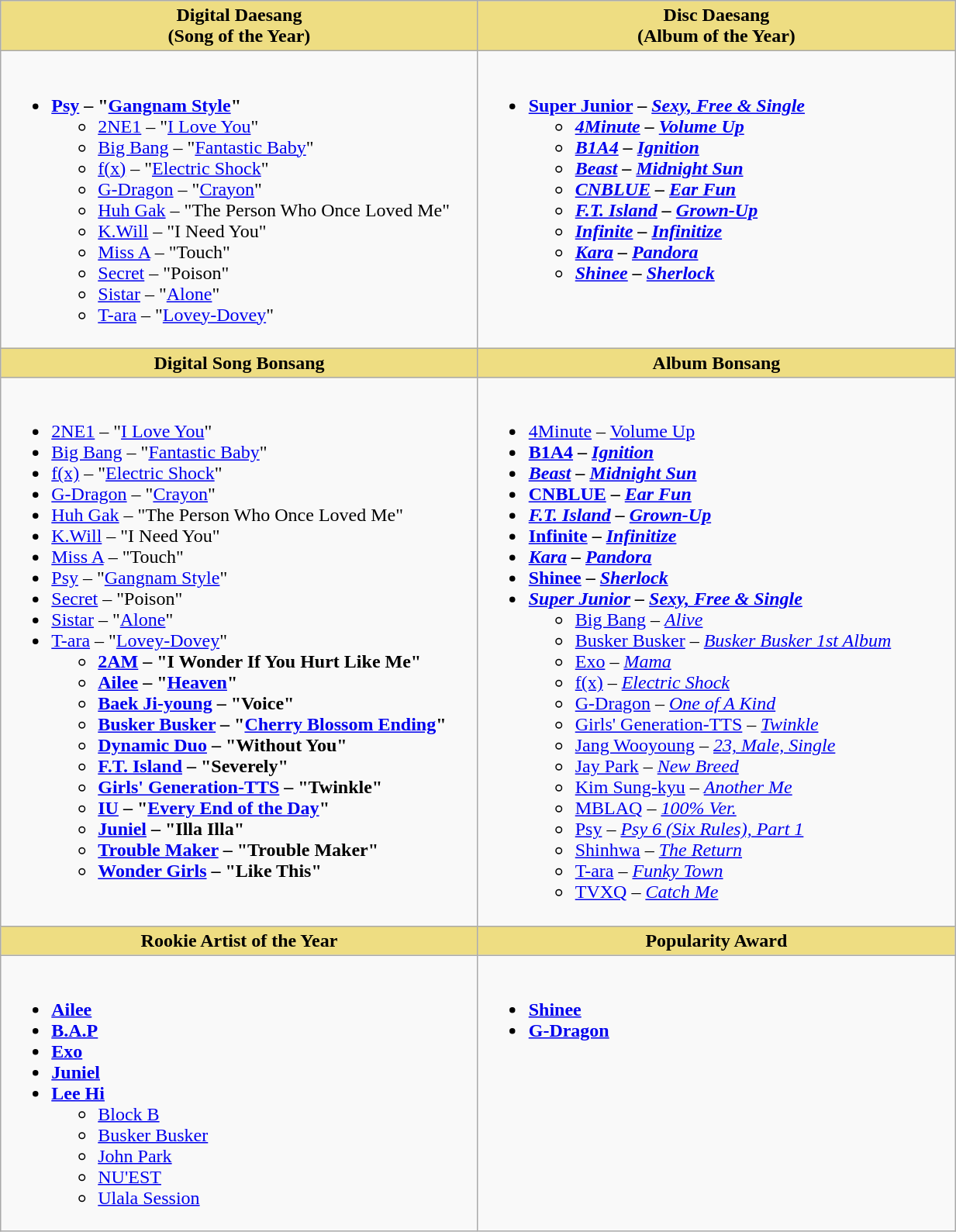<table class="wikitable" style="width:65%">
<tr>
<th scope="col" style="background:#EEDD82; width:50%">Digital Daesang <br> (Song of the Year)</th>
<th scope="col" style="background:#EEDD82; width:50%">Disc Daesang <br> (Album of the Year)</th>
</tr>
<tr>
<td style="vertical-align:top"><br><ul><li><strong><a href='#'>Psy</a> – "<a href='#'>Gangnam Style</a>"</strong><ul><li><a href='#'>2NE1</a> – "<a href='#'>I Love You</a>"</li><li><a href='#'>Big Bang</a> – "<a href='#'>Fantastic Baby</a>"</li><li><a href='#'>f(x)</a> – "<a href='#'>Electric Shock</a>"</li><li><a href='#'>G-Dragon</a> – "<a href='#'>Crayon</a>"</li><li><a href='#'>Huh Gak</a> – "The Person Who Once Loved Me"</li><li><a href='#'>K.Will</a> – "I Need You"</li><li><a href='#'>Miss A</a> – "Touch"</li><li><a href='#'>Secret</a> – "Poison"</li><li><a href='#'>Sistar</a> – "<a href='#'>Alone</a>"</li><li><a href='#'>T-ara</a> – "<a href='#'>Lovey-Dovey</a>"</li></ul></li></ul></td>
<td style="vertical-align:top"><br><ul><li><strong><a href='#'>Super Junior</a> – <em><a href='#'>Sexy, Free & Single</a><strong><em><ul><li><a href='#'>4Minute</a> – </em><a href='#'>Volume Up</a><em></li><li><a href='#'>B1A4</a> – </em><a href='#'>Ignition</a><em></li><li><a href='#'>Beast</a> – </em><a href='#'>Midnight Sun</a><em></li><li><a href='#'>CNBLUE</a> – </em><a href='#'>Ear Fun</a><em></li><li><a href='#'>F.T. Island</a> – </em><a href='#'>Grown-Up</a><em></li><li><a href='#'>Infinite</a> – </em><a href='#'>Infinitize</a><em></li><li><a href='#'>Kara</a> – </em><a href='#'>Pandora</a><em></li><li><a href='#'>Shinee</a> – </em><a href='#'>Sherlock</a><em></li></ul></li></ul></td>
</tr>
<tr>
<th scope="col" style="background:#EEDD82; width:50%">Digital Song Bonsang</th>
<th scope="col" style="background:#EEDD82; width:50%">Album Bonsang</th>
</tr>
<tr>
<td style="vertical-align:top"><br><ul><li></strong><a href='#'>2NE1</a> – "<a href='#'>I Love You</a>"<strong></li><li></strong><a href='#'>Big Bang</a> – "<a href='#'>Fantastic Baby</a>"<strong></li><li></strong><a href='#'>f(x)</a> – "<a href='#'>Electric Shock</a>"<strong></li><li></strong><a href='#'>G-Dragon</a> – "<a href='#'>Crayon</a>"<strong></li><li></strong><a href='#'>Huh Gak</a> – "The Person Who Once Loved Me"<strong></li><li></strong><a href='#'>K.Will</a> – "I Need You"<strong></li><li></strong><a href='#'>Miss A</a> – "Touch"<strong></li><li></strong><a href='#'>Psy</a> – "<a href='#'>Gangnam Style</a>"<strong></li><li></strong><a href='#'>Secret</a> – "Poison"<strong></li><li></strong><a href='#'>Sistar</a> – "<a href='#'>Alone</a>"<strong></li><li></strong><a href='#'>T-ara</a> – "<a href='#'>Lovey-Dovey</a>"<strong><ul><li><a href='#'>2AM</a> – "I Wonder If You Hurt Like Me"</li><li><a href='#'>Ailee</a> – "<a href='#'>Heaven</a>"</li><li><a href='#'>Baek Ji-young</a> – "Voice"</li><li><a href='#'>Busker Busker</a> – "<a href='#'>Cherry Blossom Ending</a>"</li><li><a href='#'>Dynamic Duo</a> – "Without You"</li><li><a href='#'>F.T. Island</a> – "Severely"</li><li><a href='#'>Girls' Generation-TTS</a> – "Twinkle"</li><li><a href='#'>IU</a> – "<a href='#'>Every End of the Day</a>"</li><li><a href='#'>Juniel</a> – "Illa Illa"</li><li><a href='#'>Trouble Maker</a> – "Trouble Maker"</li><li><a href='#'>Wonder Girls</a> – "Like This"</li></ul></li></ul></td>
<td style="vertical-align:top"><br><ul><li></strong><a href='#'>4Minute</a> – </em><a href='#'>Volume Up</a></em></strong></li><li><strong><a href='#'>B1A4</a> – <em><a href='#'>Ignition</a><strong><em></li><li></strong><a href='#'>Beast</a> – </em><a href='#'>Midnight Sun</a></em></strong></li><li><strong><a href='#'>CNBLUE</a> – <em><a href='#'>Ear Fun</a><strong><em></li><li></strong><a href='#'>F.T. Island</a> – </em><a href='#'>Grown-Up</a></em></strong></li><li><strong><a href='#'>Infinite</a> – <em><a href='#'>Infinitize</a><strong><em></li><li></strong><a href='#'>Kara</a> – </em><a href='#'>Pandora</a></em></strong></li><li><strong><a href='#'>Shinee</a> – <em><a href='#'>Sherlock</a><strong><em></li><li></strong><a href='#'>Super Junior</a> – </em><a href='#'>Sexy, Free & Single</a></em></strong><ul><li><a href='#'>Big Bang</a> – <em><a href='#'>Alive</a></em></li><li><a href='#'>Busker Busker</a> – <em><a href='#'>Busker Busker 1st Album</a></em></li><li><a href='#'>Exo</a> – <em><a href='#'>Mama</a></em></li><li><a href='#'>f(x)</a> – <em><a href='#'>Electric Shock</a></em></li><li><a href='#'>G-Dragon</a> – <em><a href='#'>One of A Kind</a></em></li><li><a href='#'>Girls' Generation-TTS</a> – <em><a href='#'>Twinkle</a></em></li><li><a href='#'>Jang Wooyoung</a> – <em><a href='#'>23, Male, Single</a></em></li><li><a href='#'>Jay Park</a> – <em><a href='#'>New Breed</a></em></li><li><a href='#'>Kim Sung-kyu</a> – <em><a href='#'>Another Me</a></em></li><li><a href='#'>MBLAQ</a> – <em><a href='#'>100% Ver.</a></em></li><li><a href='#'>Psy</a> – <em><a href='#'>Psy 6 (Six Rules), Part 1</a></em></li><li><a href='#'>Shinhwa</a> – <em><a href='#'>The Return</a></em></li><li><a href='#'>T-ara</a> – <em><a href='#'>Funky Town</a></em></li><li><a href='#'>TVXQ</a> – <em><a href='#'>Catch Me</a></em></li></ul></li></ul></td>
</tr>
<tr>
<th scope="col" style="background:#EEDD82; width:50%">Rookie Artist of the Year</th>
<th scope="col" style="background:#EEDD82; width:50%">Popularity Award</th>
</tr>
<tr>
<td style="vertical-align:top"><br><ul><li><strong><a href='#'>Ailee</a></strong></li><li><a href='#'><strong>B.A.P</strong></a></li><li><strong><a href='#'>Exo</a></strong></li><li><strong><a href='#'>Juniel</a></strong></li><li><strong><a href='#'>Lee Hi</a></strong><ul><li><a href='#'>Block B</a></li><li><a href='#'>Busker Busker</a></li><li><a href='#'>John Park</a></li><li><a href='#'>NU'EST</a></li><li><a href='#'>Ulala Session</a></li></ul></li></ul></td>
<td style="vertical-align:top"><br><ul><li><strong><a href='#'>Shinee</a></strong></li><li><strong><a href='#'>G-Dragon</a></strong></li></ul></td>
</tr>
</table>
